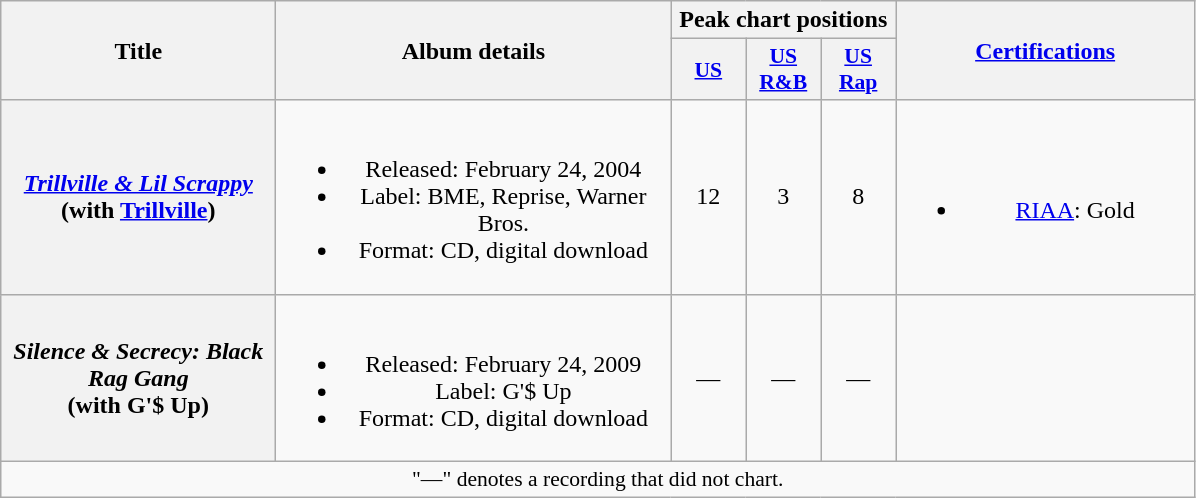<table class="wikitable plainrowheaders" style="text-align:center;">
<tr>
<th scope="col" rowspan="2" style="width:11em;">Title</th>
<th scope="col" rowspan="2" style="width:16em;">Album details</th>
<th scope="col" colspan="3">Peak chart positions</th>
<th scope="col" rowspan="2" style="width:12em;"><a href='#'>Certifications</a></th>
</tr>
<tr>
<th style="width:3em;font-size:90%;"><a href='#'>US</a><br></th>
<th style="width:3em;font-size:90%;"><a href='#'>US<br>R&B</a><br></th>
<th style="width:3em;font-size:90%;"><a href='#'>US<br>Rap</a><br></th>
</tr>
<tr>
<th scope="row"><em><a href='#'>Trillville & Lil Scrappy</a></em><br><span>(with <a href='#'>Trillville</a>)</span></th>
<td><br><ul><li>Released: February 24, 2004</li><li>Label: BME, Reprise, Warner Bros.</li><li>Format: CD, digital download</li></ul></td>
<td>12</td>
<td>3</td>
<td>8</td>
<td><br><ul><li><a href='#'>RIAA</a>: Gold</li></ul></td>
</tr>
<tr>
<th scope="row"><em>Silence & Secrecy: Black Rag Gang</em><br><span>(with G'$ Up)</span></th>
<td><br><ul><li>Released: February 24, 2009</li><li>Label: G'$ Up</li><li>Format: CD, digital download</li></ul></td>
<td>—</td>
<td>—</td>
<td>—</td>
<td></td>
</tr>
<tr>
<td colspan="14" style="font-size:90%">"—" denotes a recording that did not chart.</td>
</tr>
</table>
